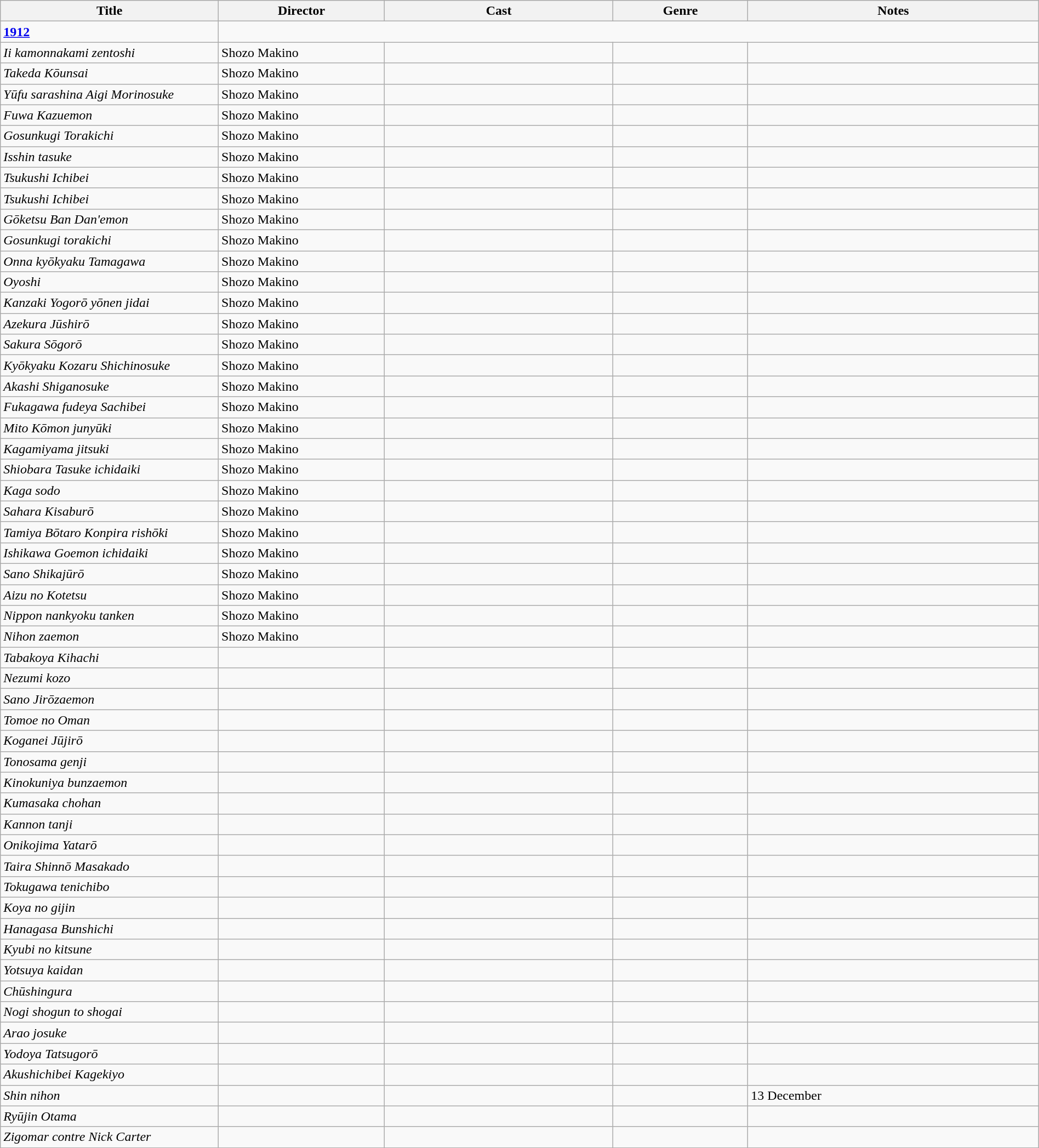<table class="wikitable" width= "100%">
<tr>
<th width=21%>Title</th>
<th width=16%>Director</th>
<th width=22%>Cast</th>
<th width=13%>Genre</th>
<th width=28%>Notes</th>
</tr>
<tr>
<td><strong><a href='#'>1912</a></strong></td>
</tr>
<tr>
<td><em>Ii kamonnakami zentoshi </em></td>
<td>Shozo Makino</td>
<td></td>
<td></td>
<td></td>
</tr>
<tr>
<td><em>Takeda Kōunsai</em></td>
<td>Shozo Makino</td>
<td></td>
<td></td>
<td></td>
</tr>
<tr>
<td><em>Yūfu sarashina Aigi Morinosuke</em></td>
<td>Shozo Makino</td>
<td></td>
<td></td>
<td></td>
</tr>
<tr>
<td><em>Fuwa Kazuemon</em></td>
<td>Shozo Makino</td>
<td></td>
<td></td>
<td></td>
</tr>
<tr>
<td><em>Gosunkugi Torakichi </em></td>
<td>Shozo Makino</td>
<td></td>
<td></td>
<td></td>
</tr>
<tr>
<td><em>Isshin tasuke</em></td>
<td>Shozo Makino</td>
<td></td>
<td></td>
<td></td>
</tr>
<tr>
<td><em>Tsukushi Ichibei</em></td>
<td>Shozo Makino</td>
<td></td>
<td></td>
<td></td>
</tr>
<tr>
<td><em>Tsukushi Ichibei</em></td>
<td>Shozo Makino</td>
<td></td>
<td></td>
<td></td>
</tr>
<tr>
<td><em>Gōketsu Ban Dan'emon</em></td>
<td>Shozo Makino</td>
<td></td>
<td></td>
<td></td>
</tr>
<tr>
<td><em>Gosunkugi torakichi </em></td>
<td>Shozo Makino</td>
<td></td>
<td></td>
<td></td>
</tr>
<tr>
<td><em>Onna kyōkyaku Tamagawa </em></td>
<td>Shozo Makino</td>
<td></td>
<td></td>
<td></td>
</tr>
<tr>
<td><em>Oyoshi</em></td>
<td>Shozo Makino</td>
<td></td>
<td></td>
<td></td>
</tr>
<tr>
<td><em>Kanzaki Yogorō yōnen jidai </em></td>
<td>Shozo Makino</td>
<td></td>
<td></td>
<td></td>
</tr>
<tr>
<td><em>Azekura Jūshirō </em></td>
<td>Shozo Makino</td>
<td></td>
<td></td>
<td></td>
</tr>
<tr>
<td><em>Sakura Sōgorō </em></td>
<td>Shozo Makino</td>
<td></td>
<td></td>
<td></td>
</tr>
<tr>
<td><em>Kyōkyaku Kozaru Shichinosuke </em></td>
<td>Shozo Makino</td>
<td></td>
<td></td>
<td></td>
</tr>
<tr>
<td><em>Akashi Shiganosuke</em></td>
<td>Shozo Makino</td>
<td></td>
<td></td>
<td></td>
</tr>
<tr>
<td><em>Fukagawa fudeya Sachibei </em></td>
<td>Shozo Makino</td>
<td></td>
<td></td>
<td></td>
</tr>
<tr>
<td><em>Mito Kōmon junyūki </em></td>
<td>Shozo Makino</td>
<td></td>
<td></td>
<td></td>
</tr>
<tr>
<td><em>Kagamiyama jitsuki </em></td>
<td>Shozo Makino</td>
<td></td>
<td></td>
<td></td>
</tr>
<tr>
<td><em>Shiobara Tasuke ichidaiki</em></td>
<td>Shozo Makino</td>
<td></td>
<td></td>
<td></td>
</tr>
<tr>
<td><em>Kaga sodo</em></td>
<td>Shozo Makino</td>
<td></td>
<td></td>
<td></td>
</tr>
<tr>
<td><em>Sahara Kisaburō</em></td>
<td>Shozo Makino</td>
<td></td>
<td></td>
<td></td>
</tr>
<tr>
<td><em>Tamiya Bōtaro Konpira rishōki </em></td>
<td>Shozo Makino</td>
<td></td>
<td></td>
<td></td>
</tr>
<tr>
<td><em>Ishikawa Goemon ichidaiki </em></td>
<td>Shozo Makino</td>
<td></td>
<td></td>
<td></td>
</tr>
<tr>
<td><em>Sano Shikajūrō</em></td>
<td>Shozo Makino</td>
<td></td>
<td></td>
<td></td>
</tr>
<tr>
<td><em>Aizu no Kotetsu</em></td>
<td>Shozo Makino</td>
<td></td>
<td></td>
<td></td>
</tr>
<tr>
<td><em>Nippon nankyoku tanken </em></td>
<td>Shozo Makino</td>
<td></td>
<td></td>
<td></td>
</tr>
<tr>
<td><em>Nihon zaemon</em></td>
<td>Shozo Makino</td>
<td></td>
<td></td>
<td></td>
</tr>
<tr>
<td><em>Tabakoya Kihachi </em></td>
<td></td>
<td></td>
<td></td>
<td></td>
</tr>
<tr>
<td><em>Nezumi kozo </em></td>
<td></td>
<td></td>
<td></td>
<td></td>
</tr>
<tr>
<td><em>Sano Jirōzaemon</em></td>
<td></td>
<td></td>
<td></td>
<td></td>
</tr>
<tr>
<td><em>Tomoe no Oman </em></td>
<td></td>
<td></td>
<td></td>
<td></td>
</tr>
<tr>
<td><em>Koganei Jūjirō </em></td>
<td></td>
<td></td>
<td></td>
<td></td>
</tr>
<tr>
<td><em>Tonosama genji</em></td>
<td></td>
<td></td>
<td></td>
<td></td>
</tr>
<tr>
<td><em>Kinokuniya bunzaemon</em></td>
<td></td>
<td></td>
<td></td>
<td></td>
</tr>
<tr>
<td><em>Kumasaka chohan</em></td>
<td></td>
<td></td>
<td></td>
<td></td>
</tr>
<tr>
<td><em>Kannon tanji</em></td>
<td></td>
<td></td>
<td></td>
<td></td>
</tr>
<tr>
<td><em>Onikojima Yatarō</em></td>
<td></td>
<td></td>
<td></td>
<td></td>
</tr>
<tr>
<td><em>Taira Shinnō Masakado</em></td>
<td></td>
<td></td>
<td></td>
<td></td>
</tr>
<tr>
<td><em>Tokugawa tenichibo</em></td>
<td></td>
<td></td>
<td></td>
<td></td>
</tr>
<tr>
<td><em>Koya no gijin </em></td>
<td></td>
<td></td>
<td></td>
<td></td>
</tr>
<tr>
<td><em>Hanagasa Bunshichi</em></td>
<td></td>
<td></td>
<td></td>
<td></td>
</tr>
<tr>
<td><em>Kyubi no kitsune</em></td>
<td></td>
<td></td>
<td></td>
<td></td>
</tr>
<tr>
<td><em>Yotsuya kaidan</em></td>
<td></td>
<td></td>
<td></td>
<td></td>
</tr>
<tr>
<td><em>Chūshingura</em></td>
<td></td>
<td></td>
<td></td>
<td></td>
</tr>
<tr>
<td><em>Nogi shogun to shogai </em></td>
<td></td>
<td></td>
<td></td>
<td></td>
</tr>
<tr>
<td><em>Arao josuke </em></td>
<td></td>
<td></td>
<td></td>
<td></td>
</tr>
<tr>
<td><em>Yodoya Tatsugorō </em></td>
<td></td>
<td></td>
<td></td>
<td></td>
</tr>
<tr>
<td><em>Akushichibei Kagekiyo </em></td>
<td></td>
<td></td>
<td></td>
<td></td>
</tr>
<tr>
<td><em>Shin nihon</em></td>
<td></td>
<td></td>
<td></td>
<td>13 December</td>
</tr>
<tr>
<td><em>Ryūjin Otama </em></td>
<td></td>
<td></td>
<td></td>
<td></td>
</tr>
<tr>
<td><em>Zigomar contre Nick Carter</em></td>
<td></td>
<td></td>
<td></td>
<td></td>
</tr>
<tr>
</tr>
</table>
